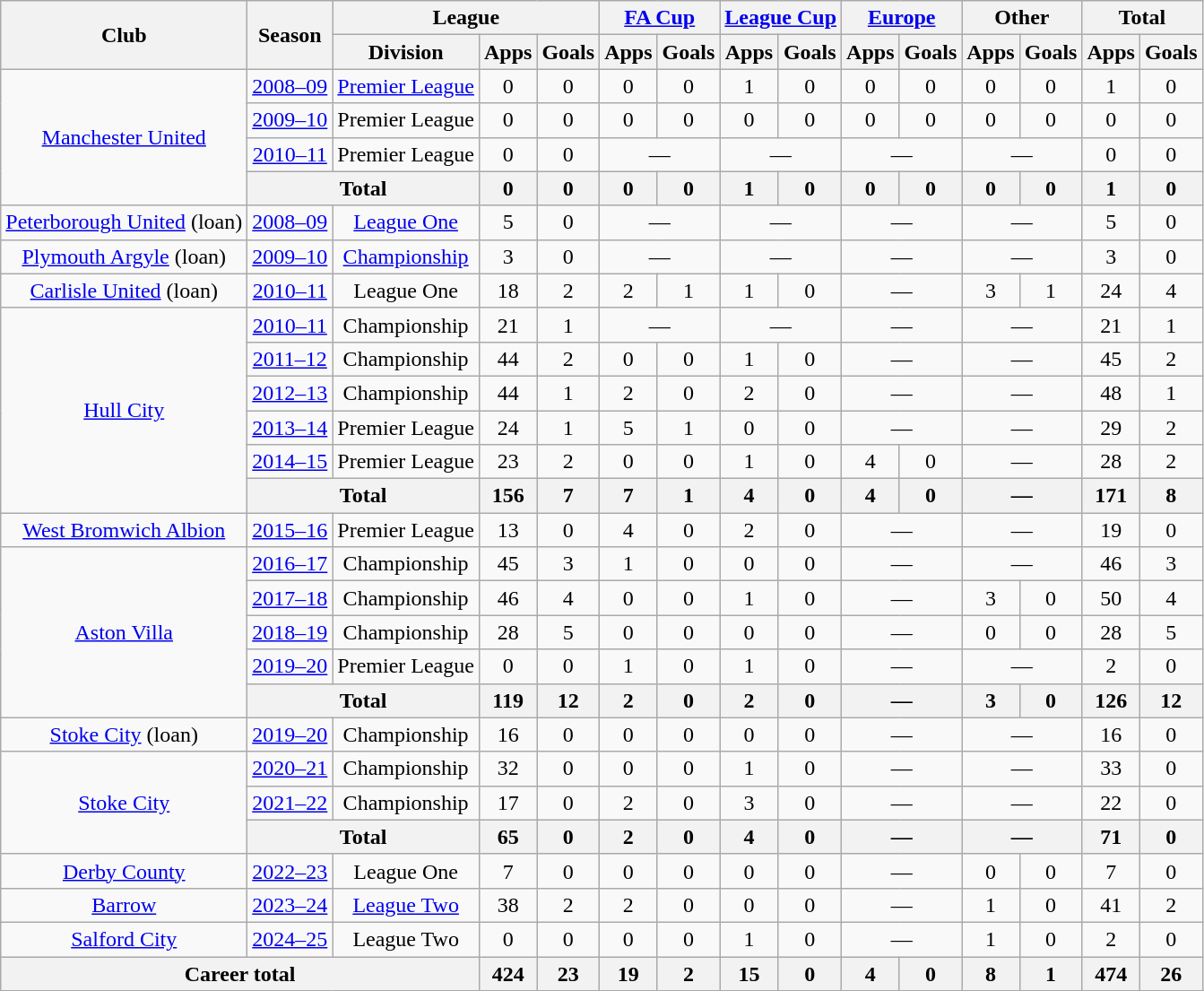<table class=wikitable style="text-align:center">
<tr>
<th rowspan=2>Club</th>
<th rowspan=2>Season</th>
<th colspan=3>League</th>
<th colspan=2><a href='#'>FA Cup</a></th>
<th colspan=2><a href='#'>League Cup</a></th>
<th colspan=2><a href='#'>Europe</a></th>
<th colspan=2>Other</th>
<th colspan=2>Total</th>
</tr>
<tr>
<th>Division</th>
<th>Apps</th>
<th>Goals</th>
<th>Apps</th>
<th>Goals</th>
<th>Apps</th>
<th>Goals</th>
<th>Apps</th>
<th>Goals</th>
<th>Apps</th>
<th>Goals</th>
<th>Apps</th>
<th>Goals</th>
</tr>
<tr>
<td rowspan=4><a href='#'>Manchester United</a></td>
<td><a href='#'>2008–09</a></td>
<td><a href='#'>Premier League</a></td>
<td>0</td>
<td>0</td>
<td>0</td>
<td>0</td>
<td>1</td>
<td>0</td>
<td>0</td>
<td>0</td>
<td>0</td>
<td>0</td>
<td>1</td>
<td>0</td>
</tr>
<tr>
<td><a href='#'>2009–10</a></td>
<td>Premier League</td>
<td>0</td>
<td>0</td>
<td>0</td>
<td>0</td>
<td>0</td>
<td>0</td>
<td>0</td>
<td>0</td>
<td>0</td>
<td>0</td>
<td>0</td>
<td>0</td>
</tr>
<tr>
<td><a href='#'>2010–11</a></td>
<td>Premier League</td>
<td>0</td>
<td>0</td>
<td colspan=2>—</td>
<td colspan=2>—</td>
<td colspan=2>—</td>
<td colspan=2>—</td>
<td>0</td>
<td>0</td>
</tr>
<tr>
<th colspan=2>Total</th>
<th>0</th>
<th>0</th>
<th>0</th>
<th>0</th>
<th>1</th>
<th>0</th>
<th>0</th>
<th>0</th>
<th>0</th>
<th>0</th>
<th>1</th>
<th>0</th>
</tr>
<tr>
<td><a href='#'>Peterborough United</a> (loan)</td>
<td><a href='#'>2008–09</a></td>
<td><a href='#'>League One</a></td>
<td>5</td>
<td>0</td>
<td colspan=2>—</td>
<td colspan=2>—</td>
<td colspan=2>—</td>
<td colspan=2>—</td>
<td>5</td>
<td>0</td>
</tr>
<tr>
<td><a href='#'>Plymouth Argyle</a> (loan)</td>
<td><a href='#'>2009–10</a></td>
<td><a href='#'>Championship</a></td>
<td>3</td>
<td>0</td>
<td colspan=2>—</td>
<td colspan=2>—</td>
<td colspan=2>—</td>
<td colspan=2>—</td>
<td>3</td>
<td>0</td>
</tr>
<tr>
<td><a href='#'>Carlisle United</a> (loan)</td>
<td><a href='#'>2010–11</a></td>
<td>League One</td>
<td>18</td>
<td>2</td>
<td>2</td>
<td>1</td>
<td>1</td>
<td>0</td>
<td colspan=2>—</td>
<td>3</td>
<td>1</td>
<td>24</td>
<td>4</td>
</tr>
<tr>
<td rowspan=6><a href='#'>Hull City</a></td>
<td><a href='#'>2010–11</a></td>
<td>Championship</td>
<td>21</td>
<td>1</td>
<td colspan=2>—</td>
<td colspan=2>—</td>
<td colspan=2>—</td>
<td colspan=2>—</td>
<td>21</td>
<td>1</td>
</tr>
<tr>
<td><a href='#'>2011–12</a></td>
<td>Championship</td>
<td>44</td>
<td>2</td>
<td>0</td>
<td>0</td>
<td>1</td>
<td>0</td>
<td colspan=2>—</td>
<td colspan=2>—</td>
<td>45</td>
<td>2</td>
</tr>
<tr>
<td><a href='#'>2012–13</a></td>
<td>Championship</td>
<td>44</td>
<td>1</td>
<td>2</td>
<td>0</td>
<td>2</td>
<td>0</td>
<td colspan=2>—</td>
<td colspan=2>—</td>
<td>48</td>
<td>1</td>
</tr>
<tr>
<td><a href='#'>2013–14</a></td>
<td>Premier League</td>
<td>24</td>
<td>1</td>
<td>5</td>
<td>1</td>
<td>0</td>
<td>0</td>
<td colspan=2>—</td>
<td colspan=2>—</td>
<td>29</td>
<td>2</td>
</tr>
<tr>
<td><a href='#'>2014–15</a></td>
<td>Premier League</td>
<td>23</td>
<td>2</td>
<td>0</td>
<td>0</td>
<td>1</td>
<td>0</td>
<td>4</td>
<td>0</td>
<td colspan=2>—</td>
<td>28</td>
<td>2</td>
</tr>
<tr>
<th colspan=2>Total</th>
<th>156</th>
<th>7</th>
<th>7</th>
<th>1</th>
<th>4</th>
<th>0</th>
<th>4</th>
<th>0</th>
<th colspan=2>—</th>
<th>171</th>
<th>8</th>
</tr>
<tr>
<td><a href='#'>West Bromwich Albion</a></td>
<td><a href='#'>2015–16</a></td>
<td>Premier League</td>
<td>13</td>
<td>0</td>
<td>4</td>
<td>0</td>
<td>2</td>
<td>0</td>
<td colspan=2>—</td>
<td colspan=2>—</td>
<td>19</td>
<td>0</td>
</tr>
<tr>
<td rowspan=5><a href='#'>Aston Villa</a></td>
<td><a href='#'>2016–17</a></td>
<td>Championship</td>
<td>45</td>
<td>3</td>
<td>1</td>
<td>0</td>
<td>0</td>
<td>0</td>
<td colspan="2">—</td>
<td colspan="2">—</td>
<td>46</td>
<td>3</td>
</tr>
<tr>
<td><a href='#'>2017–18</a></td>
<td>Championship</td>
<td>46</td>
<td>4</td>
<td>0</td>
<td>0</td>
<td>1</td>
<td>0</td>
<td colspan="2">—</td>
<td>3</td>
<td>0</td>
<td>50</td>
<td>4</td>
</tr>
<tr>
<td><a href='#'>2018–19</a></td>
<td>Championship</td>
<td>28</td>
<td>5</td>
<td>0</td>
<td>0</td>
<td>0</td>
<td>0</td>
<td colspan="2">—</td>
<td>0</td>
<td>0</td>
<td>28</td>
<td>5</td>
</tr>
<tr>
<td><a href='#'>2019–20</a></td>
<td>Premier League</td>
<td>0</td>
<td>0</td>
<td>1</td>
<td>0</td>
<td>1</td>
<td>0</td>
<td colspan="2">—</td>
<td colspan="2">—</td>
<td>2</td>
<td>0</td>
</tr>
<tr>
<th colspan="2">Total</th>
<th>119</th>
<th>12</th>
<th>2</th>
<th>0</th>
<th>2</th>
<th>0</th>
<th colspan="2">—</th>
<th>3</th>
<th>0</th>
<th>126</th>
<th>12</th>
</tr>
<tr>
<td><a href='#'>Stoke City</a> (loan)</td>
<td><a href='#'>2019–20</a></td>
<td>Championship</td>
<td>16</td>
<td>0</td>
<td>0</td>
<td>0</td>
<td>0</td>
<td>0</td>
<td colspan="2">—</td>
<td colspan="2">—</td>
<td>16</td>
<td>0</td>
</tr>
<tr>
<td rowspan=3><a href='#'>Stoke City</a></td>
<td><a href='#'>2020–21</a></td>
<td>Championship</td>
<td>32</td>
<td>0</td>
<td>0</td>
<td>0</td>
<td>1</td>
<td>0</td>
<td colspan="2">—</td>
<td colspan="2">—</td>
<td>33</td>
<td>0</td>
</tr>
<tr>
<td><a href='#'>2021–22</a></td>
<td>Championship</td>
<td>17</td>
<td>0</td>
<td>2</td>
<td>0</td>
<td>3</td>
<td>0</td>
<td colspan="2">—</td>
<td colspan="2">—</td>
<td>22</td>
<td>0</td>
</tr>
<tr>
<th colspan="2">Total</th>
<th>65</th>
<th>0</th>
<th>2</th>
<th>0</th>
<th>4</th>
<th>0</th>
<th colspan="2">—</th>
<th colspan="2">—</th>
<th>71</th>
<th>0</th>
</tr>
<tr>
<td><a href='#'>Derby County</a></td>
<td><a href='#'>2022–23</a></td>
<td>League One</td>
<td>7</td>
<td>0</td>
<td>0</td>
<td>0</td>
<td>0</td>
<td>0</td>
<td colspan="2">—</td>
<td>0</td>
<td>0</td>
<td>7</td>
<td>0</td>
</tr>
<tr>
<td><a href='#'>Barrow</a></td>
<td><a href='#'>2023–24</a></td>
<td><a href='#'>League Two</a></td>
<td>38</td>
<td>2</td>
<td>2</td>
<td>0</td>
<td>0</td>
<td>0</td>
<td colspan="2">—</td>
<td>1</td>
<td>0</td>
<td>41</td>
<td>2</td>
</tr>
<tr>
<td><a href='#'>Salford City</a></td>
<td><a href='#'>2024–25</a></td>
<td>League Two</td>
<td>0</td>
<td>0</td>
<td>0</td>
<td>0</td>
<td>1</td>
<td>0</td>
<td colspan="2">—</td>
<td>1</td>
<td>0</td>
<td>2</td>
<td>0</td>
</tr>
<tr>
<th colspan="3">Career total</th>
<th>424</th>
<th>23</th>
<th>19</th>
<th>2</th>
<th>15</th>
<th>0</th>
<th>4</th>
<th>0</th>
<th>8</th>
<th>1</th>
<th>474</th>
<th>26</th>
</tr>
</table>
